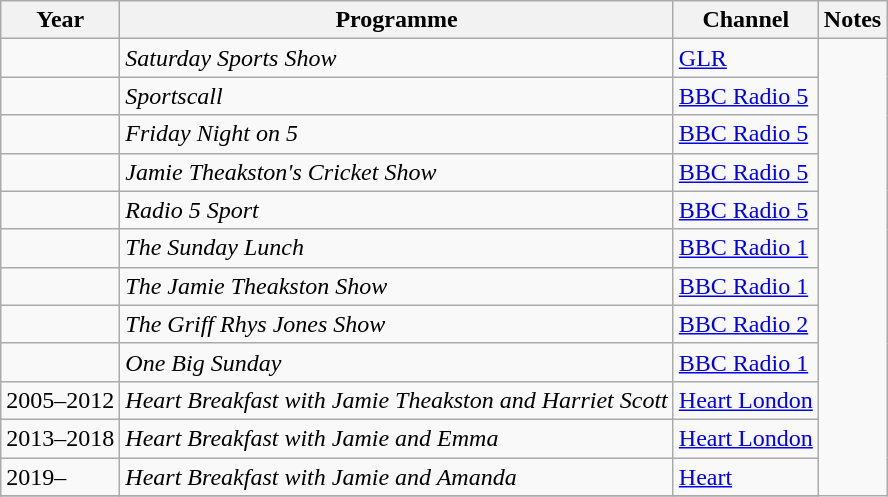<table class="wikitable sortable">
<tr>
<th>Year</th>
<th>Programme</th>
<th>Channel</th>
<th>Notes</th>
</tr>
<tr>
<td></td>
<td><em>Saturday Sports Show</em></td>
<td><a href='#'>GLR</a></td>
</tr>
<tr>
<td></td>
<td><em>Sportscall</em></td>
<td><a href='#'>BBC Radio 5</a></td>
</tr>
<tr>
<td></td>
<td><em>Friday Night on 5</em></td>
<td><a href='#'>BBC Radio 5</a></td>
</tr>
<tr>
<td></td>
<td><em>Jamie Theakston's Cricket Show</em></td>
<td><a href='#'>BBC Radio 5</a></td>
</tr>
<tr>
<td></td>
<td><em>Radio 5 Sport</em></td>
<td><a href='#'>BBC Radio 5</a></td>
</tr>
<tr>
<td></td>
<td><em>The Sunday Lunch</em></td>
<td><a href='#'>BBC Radio 1</a></td>
</tr>
<tr>
<td></td>
<td><em>The Jamie Theakston Show</em></td>
<td><a href='#'>BBC Radio 1</a></td>
</tr>
<tr>
<td></td>
<td><em>The Griff Rhys Jones Show</em></td>
<td><a href='#'>BBC Radio 2</a></td>
</tr>
<tr>
<td></td>
<td><em>One Big Sunday</em></td>
<td><a href='#'>BBC Radio 1</a></td>
</tr>
<tr>
<td>2005–2012</td>
<td><em>Heart Breakfast with Jamie Theakston and Harriet Scott</em></td>
<td><a href='#'>Heart London</a></td>
</tr>
<tr>
<td>2013–2018</td>
<td><em>Heart Breakfast with Jamie and Emma</em></td>
<td><a href='#'>Heart London</a></td>
</tr>
<tr>
<td>2019–</td>
<td><em>Heart Breakfast with Jamie and Amanda</em></td>
<td><a href='#'>Heart</a></td>
</tr>
<tr>
</tr>
</table>
